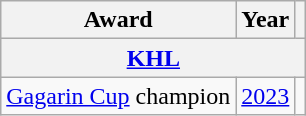<table class="wikitable">
<tr>
<th>Award</th>
<th>Year</th>
<th></th>
</tr>
<tr>
<th colspan="3"><a href='#'>KHL</a></th>
</tr>
<tr>
<td><a href='#'>Gagarin Cup</a> champion</td>
<td><a href='#'>2023</a></td>
<td></td>
</tr>
</table>
